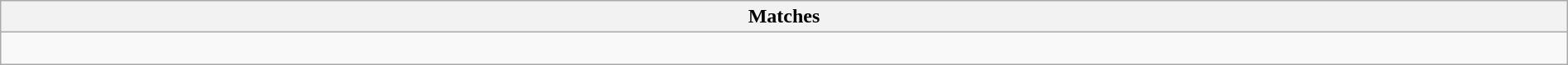<table class="wikitable collapsible collapsed" style="width:100%;">
<tr>
<th>Matches</th>
</tr>
<tr>
<td><br></td>
</tr>
</table>
